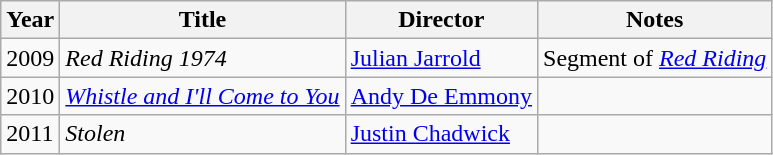<table class="wikitable">
<tr>
<th>Year</th>
<th>Title</th>
<th>Director</th>
<th>Notes</th>
</tr>
<tr>
<td>2009</td>
<td><em>Red Riding 1974</em></td>
<td><a href='#'>Julian Jarrold</a></td>
<td>Segment of <em><a href='#'>Red Riding</a></em></td>
</tr>
<tr>
<td>2010</td>
<td><em><a href='#'>Whistle and I'll Come to You</a></em></td>
<td><a href='#'>Andy De Emmony</a></td>
<td></td>
</tr>
<tr>
<td>2011</td>
<td><em>Stolen</em></td>
<td><a href='#'>Justin Chadwick</a></td>
<td></td>
</tr>
</table>
